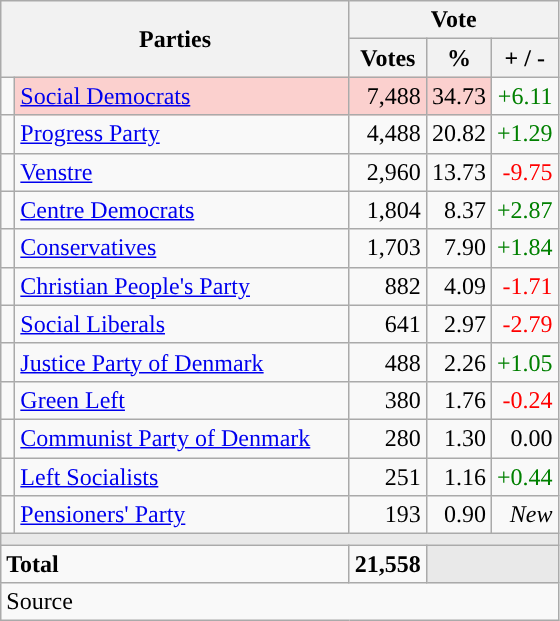<table class="wikitable" style="text-align:right;">
<tr>
<th style="text-align:centre;" rowspan="2" colspan="2" width="225">Parties</th>
<th colspan="3">Vote</th>
</tr>
<tr>
<th width="15">Votes</th>
<th width="15">%</th>
<th width="15">+ / -</th>
</tr>
<tr>
<td width="2" style="color:inherit;background:"></td>
<td bgcolor=#fbd0ce  align="left"><a href='#'>Social Democrats</a></td>
<td bgcolor=#fbd0ce>7,488</td>
<td bgcolor=#fbd0ce>34.73</td>
<td style=color:green;>+6.11</td>
</tr>
<tr>
<td width="2" style="color:inherit;background:"></td>
<td align="left"><a href='#'>Progress Party</a></td>
<td>4,488</td>
<td>20.82</td>
<td style=color:green;>+1.29</td>
</tr>
<tr>
<td width="2" style="color:inherit;background:"></td>
<td align="left"><a href='#'>Venstre</a></td>
<td>2,960</td>
<td>13.73</td>
<td style=color:red;>-9.75</td>
</tr>
<tr>
<td width="2" style="color:inherit;background:"></td>
<td align="left"><a href='#'>Centre Democrats</a></td>
<td>1,804</td>
<td>8.37</td>
<td style=color:green;>+2.87</td>
</tr>
<tr>
<td width="2" style="color:inherit;background:"></td>
<td align="left"><a href='#'>Conservatives</a></td>
<td>1,703</td>
<td>7.90</td>
<td style=color:green;>+1.84</td>
</tr>
<tr>
<td width="2" style="color:inherit;background:"></td>
<td align="left"><a href='#'>Christian People's Party</a></td>
<td>882</td>
<td>4.09</td>
<td style=color:red;>-1.71</td>
</tr>
<tr>
<td width="2" style="color:inherit;background:"></td>
<td align="left"><a href='#'>Social Liberals</a></td>
<td>641</td>
<td>2.97</td>
<td style=color:red;>-2.79</td>
</tr>
<tr>
<td width="2" style="color:inherit;background:"></td>
<td align="left"><a href='#'>Justice Party of Denmark</a></td>
<td>488</td>
<td>2.26</td>
<td style=color:green;>+1.05</td>
</tr>
<tr>
<td width="2" style="color:inherit;background:"></td>
<td align="left"><a href='#'>Green Left</a></td>
<td>380</td>
<td>1.76</td>
<td style=color:red;>-0.24</td>
</tr>
<tr>
<td width="2" style="color:inherit;background:"></td>
<td align="left"><a href='#'>Communist Party of Denmark</a></td>
<td>280</td>
<td>1.30</td>
<td>0.00</td>
</tr>
<tr>
<td width="2" style="color:inherit;background:"></td>
<td align="left"><a href='#'>Left Socialists</a></td>
<td>251</td>
<td>1.16</td>
<td style=color:green;>+0.44</td>
</tr>
<tr>
<td width="2" style="color:inherit;background:"></td>
<td align="left"><a href='#'>Pensioners' Party</a></td>
<td>193</td>
<td>0.90</td>
<td><em>New</em></td>
</tr>
<tr>
<td colspan="7" bgcolor="#E9E9E9"></td>
</tr>
<tr>
<td align="left" colspan="2"><strong>Total</strong></td>
<td><strong>21,558</strong></td>
<td bgcolor="#E9E9E9" colspan="2"></td>
</tr>
<tr>
<td align="left" colspan="6">Source</td>
</tr>
</table>
